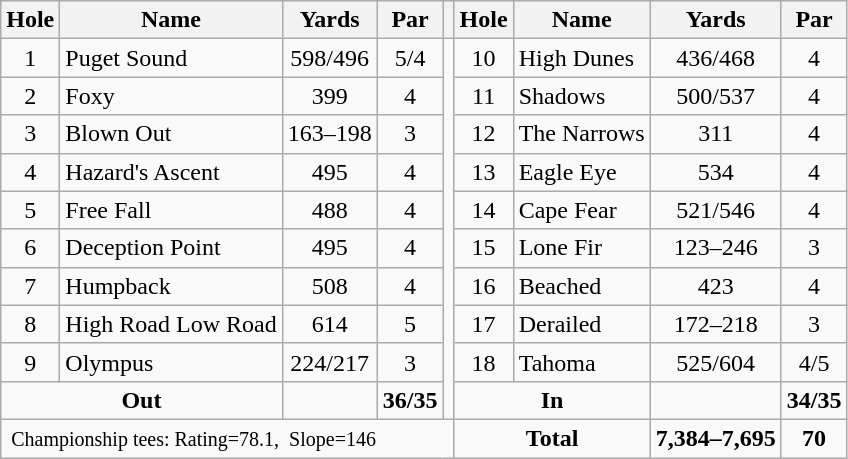<table class=wikitable>
<tr>
<th>Hole</th>
<th>Name</th>
<th>Yards</th>
<th>Par</th>
<th></th>
<th>Hole</th>
<th>Name</th>
<th>Yards</th>
<th>Par</th>
</tr>
<tr>
<td align=center>1</td>
<td>Puget Sound</td>
<td align=center>598/496</td>
<td align=center>5/4</td>
<td rowspan=10></td>
<td align=center>10</td>
<td>High Dunes</td>
<td align=center>436/468</td>
<td align=center>4</td>
</tr>
<tr>
<td align=center>2</td>
<td>Foxy</td>
<td align=center>399</td>
<td align=center>4</td>
<td align=center>11</td>
<td>Shadows</td>
<td align=center>500/537</td>
<td align=center>4</td>
</tr>
<tr>
<td align=center>3</td>
<td>Blown Out</td>
<td align=center>163–198</td>
<td align=center>3</td>
<td align=center>12</td>
<td>The Narrows</td>
<td align=center>311</td>
<td align=center>4</td>
</tr>
<tr>
<td align=center>4</td>
<td>Hazard's Ascent</td>
<td align=center>495</td>
<td align=center>4</td>
<td align=center>13</td>
<td>Eagle Eye</td>
<td align=center>534</td>
<td align=center>4</td>
</tr>
<tr>
<td align=center>5</td>
<td>Free Fall</td>
<td align=center>488</td>
<td align=center>4</td>
<td align=center>14</td>
<td>Cape Fear</td>
<td align=center>521/546</td>
<td align=center>4</td>
</tr>
<tr>
<td align=center>6</td>
<td>Deception Point</td>
<td align=center>495</td>
<td align=center>4</td>
<td align=center>15</td>
<td>Lone Fir</td>
<td align=center>123–246</td>
<td align=center>3</td>
</tr>
<tr>
<td align=center>7</td>
<td>Humpback</td>
<td align=center>508</td>
<td align=center>4</td>
<td align=center>16</td>
<td>Beached</td>
<td align=center>423</td>
<td align=center>4</td>
</tr>
<tr>
<td align=center>8</td>
<td>High Road Low Road</td>
<td align=center>614</td>
<td align=center>5</td>
<td align=center>17</td>
<td>Derailed</td>
<td align=center>172–218</td>
<td align=center>3</td>
</tr>
<tr>
<td align=center>9</td>
<td>Olympus</td>
<td align=center>224/217</td>
<td align=center>3</td>
<td align=center>18</td>
<td>Tahoma</td>
<td align=center>525/604</td>
<td align=center>4/5</td>
</tr>
<tr>
<td colspan=2 align=center><strong>Out</strong></td>
<td></td>
<td align=center><strong>36/35</strong></td>
<td colspan=2 align=center><strong>In</strong></td>
<td></td>
<td align=center><strong>34/35</strong></td>
</tr>
<tr>
<td colspan=5><small> Championship tees: Rating=78.1,  Slope=146</small></td>
<td colspan=2 align=center><strong>Total</strong></td>
<td align=center><strong>7,384–7,695</strong></td>
<td align=center><strong>70</strong></td>
</tr>
</table>
